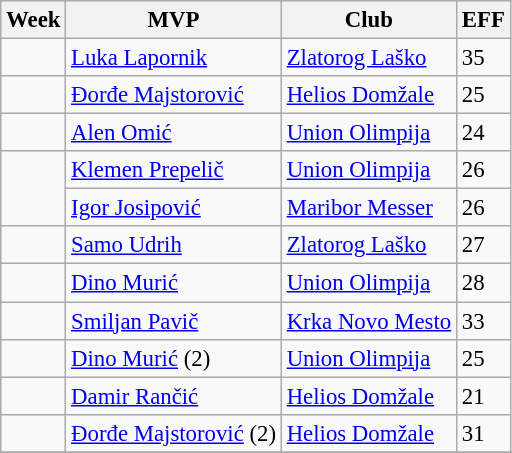<table class="wikitable sortable" style="font-size:95%;">
<tr>
<th>Week</th>
<th>MVP</th>
<th>Club</th>
<th>EFF</th>
</tr>
<tr>
<td></td>
<td> <a href='#'>Luka Lapornik</a></td>
<td><a href='#'>Zlatorog Laško</a></td>
<td>35</td>
</tr>
<tr>
<td></td>
<td> <a href='#'>Đorđe Majstorović</a></td>
<td><a href='#'>Helios Domžale</a></td>
<td>25</td>
</tr>
<tr>
<td></td>
<td> <a href='#'>Alen Omić</a></td>
<td><a href='#'>Union Olimpija</a></td>
<td>24</td>
</tr>
<tr>
<td rowspan=2></td>
<td> <a href='#'>Klemen Prepelič</a></td>
<td><a href='#'>Union Olimpija</a></td>
<td>26</td>
</tr>
<tr>
<td> <a href='#'>Igor Josipović</a></td>
<td><a href='#'>Maribor Messer</a></td>
<td>26</td>
</tr>
<tr>
<td></td>
<td> <a href='#'>Samo Udrih</a></td>
<td><a href='#'>Zlatorog Laško</a></td>
<td>27</td>
</tr>
<tr>
<td></td>
<td> <a href='#'>Dino Murić</a></td>
<td><a href='#'>Union Olimpija</a></td>
<td>28</td>
</tr>
<tr>
<td></td>
<td> <a href='#'>Smiljan Pavič</a></td>
<td><a href='#'>Krka Novo Mesto</a></td>
<td>33</td>
</tr>
<tr>
<td></td>
<td> <a href='#'>Dino Murić</a> (2)</td>
<td><a href='#'>Union Olimpija</a></td>
<td>25</td>
</tr>
<tr>
<td></td>
<td> <a href='#'>Damir Rančić</a></td>
<td><a href='#'>Helios Domžale</a></td>
<td>21</td>
</tr>
<tr>
<td></td>
<td> <a href='#'>Đorđe Majstorović</a> (2)</td>
<td><a href='#'>Helios Domžale</a></td>
<td>31</td>
</tr>
<tr>
</tr>
</table>
